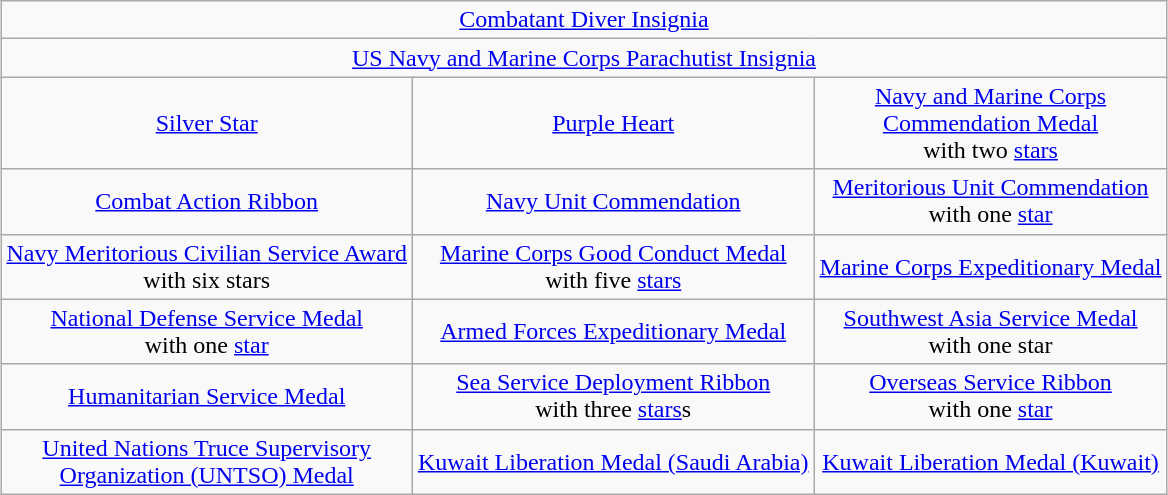<table class="wikitable plainrowheaders" style="margin:1em auto; text-align:center;">
<tr>
<td scope="row" colspan="6"><a href='#'>Combatant Diver Insignia</a></td>
</tr>
<tr>
<td scope="row" colspan="6"><a href='#'>US Navy and Marine Corps Parachutist Insignia</a></td>
</tr>
<tr>
<td scope="row" colspan="2"><a href='#'>Silver Star</a></td>
<td colspan="2"><a href='#'>Purple Heart</a></td>
<td colspan="2"><a href='#'>Navy and Marine Corps<br>Commendation Medal</a><br>with two <a href='#'>stars</a></td>
</tr>
<tr>
<td colspan="2"><a href='#'>Combat Action Ribbon</a></td>
<td colspan="2"><a href='#'>Navy Unit Commendation</a></td>
<td scope="row" colspan="2"><a href='#'>Meritorious Unit Commendation</a><br>with one <a href='#'>star</a></td>
</tr>
<tr>
<td colspan="2"><a href='#'>Navy Meritorious Civilian Service Award</a><br>with six stars</td>
<td colspan="2"><a href='#'>Marine Corps Good Conduct Medal</a><br>with five <a href='#'>stars</a></td>
<td colspan="2"><a href='#'>Marine Corps Expeditionary Medal</a></td>
</tr>
<tr>
<td scope="row" colspan="2"><a href='#'>National Defense Service Medal</a><br>with one <a href='#'>star</a></td>
<td colspan="2"><a href='#'>Armed Forces Expeditionary Medal</a></td>
<td colspan="2"><a href='#'>Southwest Asia Service Medal</a><br>with one star</td>
</tr>
<tr>
<td scope="row" colspan="2"><a href='#'>Humanitarian Service Medal</a></td>
<td colspan="2"><a href='#'>Sea Service Deployment Ribbon</a><br>with three <a href='#'>stars</a>s</td>
<td colspan="2"><a href='#'>Overseas Service Ribbon</a><br>with one <a href='#'>star</a></td>
</tr>
<tr>
<td scope="row" colspan="2"><a href='#'>United Nations Truce Supervisory<br>Organization (UNTSO) Medal</a></td>
<td colspan="2"><a href='#'>Kuwait Liberation Medal (Saudi Arabia)</a></td>
<td colspan="2"><a href='#'>Kuwait Liberation Medal (Kuwait)</a></td>
</tr>
</table>
